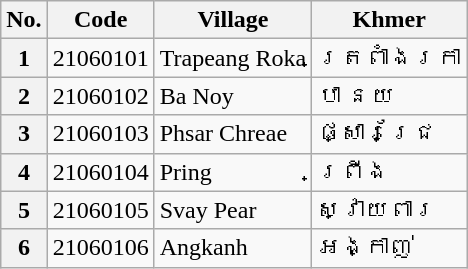<table class="wikitable sortable mw-collapsible">
<tr>
<th>No.</th>
<th>Code</th>
<th>Village</th>
<th>Khmer</th>
</tr>
<tr>
<th>1</th>
<td>21060101</td>
<td>Trapeang Roka</td>
<td>ត្រពាំងរកា</td>
</tr>
<tr>
<th>2</th>
<td>21060102</td>
<td>Ba Noy</td>
<td>បា នយ</td>
</tr>
<tr>
<th>3</th>
<td>21060103</td>
<td>Phsar Chreae</td>
<td>ផ្សារជ្រែ</td>
</tr>
<tr>
<th>4</th>
<td>21060104</td>
<td>Pring</td>
<td>ព្រីង</td>
</tr>
<tr>
<th>5</th>
<td>21060105</td>
<td>Svay Pear</td>
<td>ស្វាយពារ</td>
</tr>
<tr>
<th>6</th>
<td>21060106</td>
<td>Angkanh</td>
<td>អង្កាញ់</td>
</tr>
</table>
